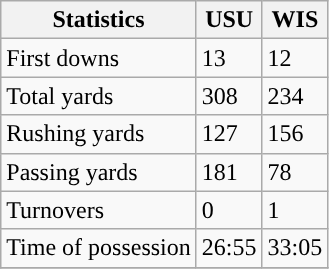<table class="wikitable" style="float: left;">
<tr>
<th>Statistics</th>
<th>USU</th>
<th>WIS</th>
</tr>
<tr>
<td>First downs</td>
<td>13</td>
<td>12</td>
</tr>
<tr>
<td>Total yards</td>
<td>308</td>
<td>234</td>
</tr>
<tr>
<td>Rushing yards</td>
<td>127</td>
<td>156</td>
</tr>
<tr>
<td>Passing yards</td>
<td>181</td>
<td>78</td>
</tr>
<tr>
<td>Turnovers</td>
<td>0</td>
<td>1</td>
</tr>
<tr>
<td>Time of possession</td>
<td>26:55</td>
<td>33:05</td>
</tr>
<tr>
</tr>
</table>
